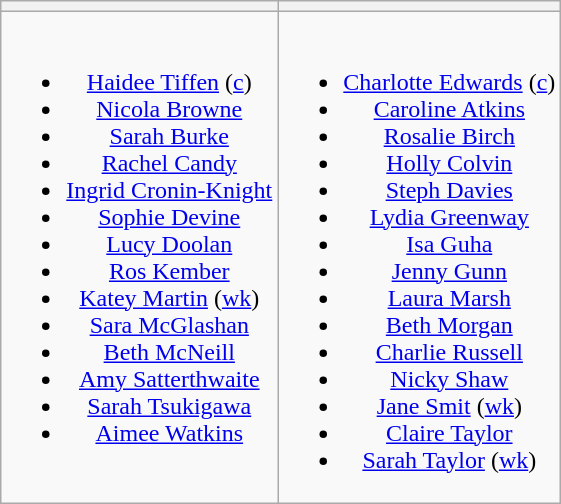<table class="wikitable" style="text-align:center">
<tr>
<th></th>
<th></th>
</tr>
<tr style="vertical-align:top">
<td><br><ul><li><a href='#'>Haidee Tiffen</a> (<a href='#'>c</a>)</li><li><a href='#'>Nicola Browne</a></li><li><a href='#'>Sarah Burke</a></li><li><a href='#'>Rachel Candy</a></li><li><a href='#'>Ingrid Cronin-Knight</a></li><li><a href='#'>Sophie Devine</a></li><li><a href='#'>Lucy Doolan</a></li><li><a href='#'>Ros Kember</a></li><li><a href='#'>Katey Martin</a> (<a href='#'>wk</a>)</li><li><a href='#'>Sara McGlashan</a></li><li><a href='#'>Beth McNeill</a></li><li><a href='#'>Amy Satterthwaite</a></li><li><a href='#'>Sarah Tsukigawa</a></li><li><a href='#'>Aimee Watkins</a></li></ul></td>
<td><br><ul><li><a href='#'>Charlotte Edwards</a> (<a href='#'>c</a>)</li><li><a href='#'>Caroline Atkins</a></li><li><a href='#'>Rosalie Birch</a></li><li><a href='#'>Holly Colvin</a></li><li><a href='#'>Steph Davies</a></li><li><a href='#'>Lydia Greenway</a></li><li><a href='#'>Isa Guha</a></li><li><a href='#'>Jenny Gunn</a></li><li><a href='#'>Laura Marsh</a></li><li><a href='#'>Beth Morgan</a></li><li><a href='#'>Charlie Russell</a></li><li><a href='#'>Nicky Shaw</a></li><li><a href='#'>Jane Smit</a> (<a href='#'>wk</a>)</li><li><a href='#'>Claire Taylor</a></li><li><a href='#'>Sarah Taylor</a> (<a href='#'>wk</a>)</li></ul></td>
</tr>
</table>
